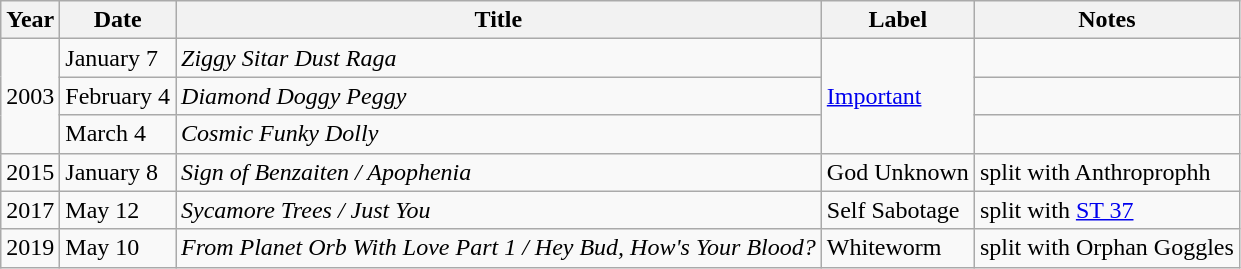<table class="wikitable">
<tr>
<th>Year</th>
<th>Date</th>
<th>Title</th>
<th>Label</th>
<th>Notes</th>
</tr>
<tr>
<td rowspan=3>2003</td>
<td>January 7</td>
<td><em>Ziggy Sitar Dust Raga</em></td>
<td rowspan=3><a href='#'>Important</a></td>
<td></td>
</tr>
<tr>
<td>February 4</td>
<td><em>Diamond Doggy Peggy</em></td>
<td></td>
</tr>
<tr>
<td>March 4</td>
<td><em>Cosmic Funky Dolly</em></td>
<td></td>
</tr>
<tr>
<td>2015</td>
<td>January 8</td>
<td><em>Sign of Benzaiten / Apophenia</em></td>
<td>God Unknown</td>
<td>split with Anthroprophh</td>
</tr>
<tr>
<td>2017</td>
<td>May 12</td>
<td><em>Sycamore Trees / Just You</em></td>
<td>Self Sabotage</td>
<td>split with <a href='#'>ST 37</a></td>
</tr>
<tr>
<td>2019</td>
<td>May 10</td>
<td><em>From Planet Orb With Love Part 1 / Hey Bud, How's Your Blood?</em></td>
<td>Whiteworm</td>
<td>split with Orphan Goggles</td>
</tr>
</table>
